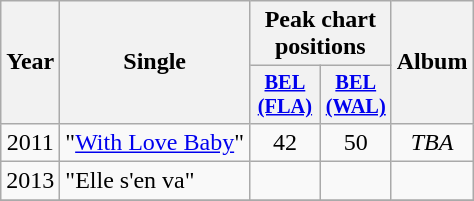<table class="wikitable" style=text-align:center;>
<tr>
<th rowspan="2">Year</th>
<th rowspan="2">Single</th>
<th colspan="2">Peak chart positions</th>
<th rowspan="2">Album</th>
</tr>
<tr>
<th style="width:3em;font-size:85%"><a href='#'>BEL (FLA)</a></th>
<th style="width:3em;font-size:85%"><a href='#'>BEL (WAL)</a></th>
</tr>
<tr>
<td>2011</td>
<td align=left>"<a href='#'>With Love Baby</a>"</td>
<td>42</td>
<td>50</td>
<td rowspan="1"><em>TBA</em></td>
</tr>
<tr>
<td>2013</td>
<td align=left>"Elle s'en va"</td>
<td></td>
<td></td>
<td rowspan="1"></td>
</tr>
<tr>
</tr>
</table>
